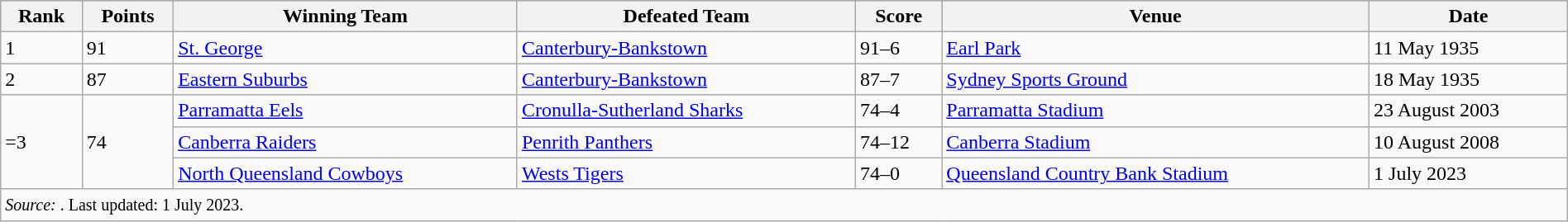<table class="wikitable" style="width:100%">
<tr style="background:#bdb76b;">
<th>Rank</th>
<th>Points</th>
<th>Winning Team</th>
<th>Defeated Team</th>
<th>Score</th>
<th>Venue</th>
<th>Date</th>
</tr>
<tr>
<td>1</td>
<td>91</td>
<td><a href='#'>St. George</a></td>
<td><a href='#'>Canterbury-Bankstown</a></td>
<td>91–6</td>
<td><a href='#'>Earl Park</a></td>
<td>11 May 1935</td>
</tr>
<tr>
<td>2</td>
<td>87</td>
<td><a href='#'>Eastern Suburbs</a></td>
<td><a href='#'>Canterbury-Bankstown</a></td>
<td>87–7</td>
<td><a href='#'>Sydney Sports Ground</a></td>
<td>18 May 1935</td>
</tr>
<tr>
<td rowspan="3">=3</td>
<td rowspan="3">74</td>
<td><a href='#'>Parramatta Eels</a></td>
<td><a href='#'>Cronulla-Sutherland Sharks</a></td>
<td>74–4</td>
<td><a href='#'>Parramatta Stadium</a></td>
<td>23 August 2003</td>
</tr>
<tr>
<td><a href='#'>Canberra Raiders</a></td>
<td><a href='#'>Penrith Panthers</a></td>
<td>74–12</td>
<td><a href='#'>Canberra Stadium</a></td>
<td>10 August 2008</td>
</tr>
<tr>
<td><a href='#'>North Queensland Cowboys</a></td>
<td><a href='#'>Wests Tigers</a></td>
<td>74–0</td>
<td><a href='#'>Queensland Country Bank Stadium</a></td>
<td>1 July 2023</td>
</tr>
<tr>
<td colspan=7><small><em>Source: </em>. Last updated: 1 July 2023.</small></td>
</tr>
</table>
